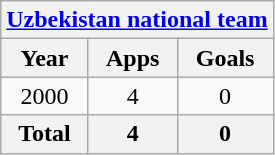<table class="wikitable" style="text-align:center">
<tr>
<th colspan=3><a href='#'>Uzbekistan national team</a></th>
</tr>
<tr>
<th>Year</th>
<th>Apps</th>
<th>Goals</th>
</tr>
<tr>
<td>2000</td>
<td>4</td>
<td>0</td>
</tr>
<tr>
<th>Total</th>
<th>4</th>
<th>0</th>
</tr>
</table>
